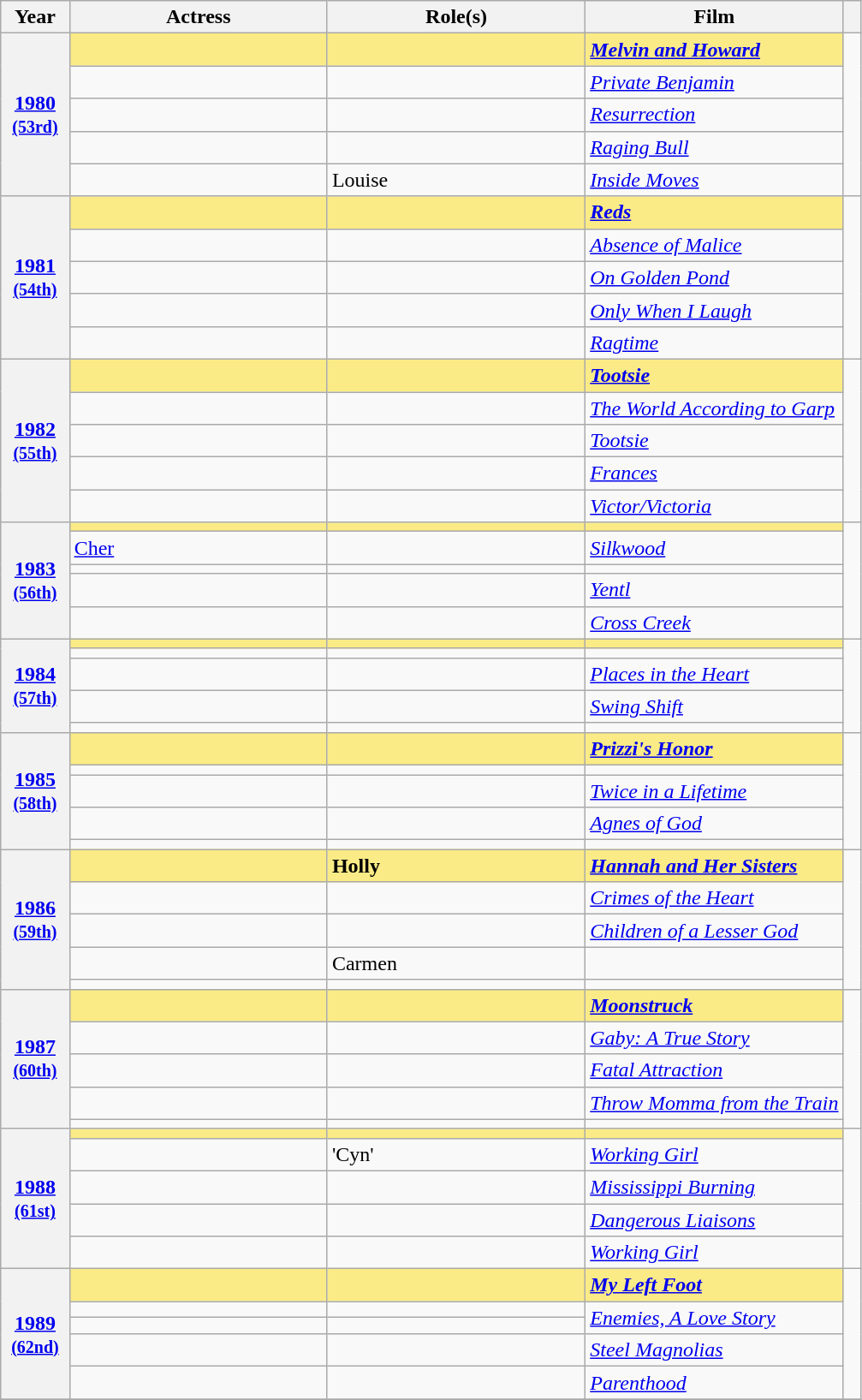<table class="wikitable sortable" style="text-align:left;">
<tr>
<th scope="col" style="width:8%;">Year</th>
<th scope="col" style="width:30%;">Actress</th>
<th scope="col" style="width:30%;">Role(s)</th>
<th scope="col" style="width:30%;">Film</th>
<th scope="col" style="width:2%;" class="sortable"></th>
</tr>
<tr>
<th scope="row" rowspan=5 style="text-align:center"><a href='#'>1980</a> <br><small><a href='#'>(53rd)</a> </small></th>
<td style="background:#FAEB86;"><strong> </strong></td>
<td style="background:#FAEB86;"><strong></strong></td>
<td style="background:#FAEB86;"><strong><em><a href='#'>Melvin and Howard</a></em></strong></td>
<td rowspan=5></td>
</tr>
<tr>
<td></td>
<td></td>
<td><em><a href='#'>Private Benjamin</a></em></td>
</tr>
<tr>
<td></td>
<td></td>
<td><em><a href='#'>Resurrection</a></em></td>
</tr>
<tr>
<td></td>
<td></td>
<td><em><a href='#'>Raging Bull</a></em></td>
</tr>
<tr>
<td></td>
<td>Louise</td>
<td><em><a href='#'>Inside Moves</a></em></td>
</tr>
<tr>
<th rowspan="5" scope="row" style="text-align:center"><a href='#'>1981</a> <br><small><a href='#'>(54th)</a> </small></th>
<td style="background:#FAEB86;"><strong> </strong></td>
<td style="background:#FAEB86;"><strong></strong></td>
<td style="background:#FAEB86;"><strong><em><a href='#'>Reds</a></em></strong></td>
<td rowspan="5"></td>
</tr>
<tr>
<td></td>
<td></td>
<td><em><a href='#'>Absence of Malice</a></em></td>
</tr>
<tr>
<td></td>
<td></td>
<td><em><a href='#'>On Golden Pond</a></em></td>
</tr>
<tr>
<td></td>
<td></td>
<td><em><a href='#'>Only When I Laugh</a></em></td>
</tr>
<tr>
<td></td>
<td></td>
<td><em><a href='#'>Ragtime</a></em></td>
</tr>
<tr>
<th scope="row" rowspan=5 style="text-align:center"><a href='#'>1982</a> <br><small><a href='#'>(55th)</a> </small></th>
<td style="background:#FAEB86;"><strong> </strong></td>
<td style="background:#FAEB86;"><strong></strong></td>
<td style="background:#FAEB86;"><strong><em><a href='#'>Tootsie</a></em></strong></td>
<td rowspan=5></td>
</tr>
<tr>
<td></td>
<td></td>
<td><em><a href='#'>The World According to Garp</a></em></td>
</tr>
<tr>
<td></td>
<td></td>
<td><em><a href='#'>Tootsie</a></em></td>
</tr>
<tr>
<td></td>
<td></td>
<td><em><a href='#'>Frances</a></em></td>
</tr>
<tr>
<td></td>
<td></td>
<td><em><a href='#'>Victor/Victoria</a></em></td>
</tr>
<tr>
<th scope="row" rowspan=5 style="text-align:center"><a href='#'>1983</a> <br><small><a href='#'>(56th)</a> </small></th>
<td style="background:#FAEB86;"><strong> </strong></td>
<td style="background:#FAEB86;"><strong></strong></td>
<td style="background:#FAEB86;"><strong></strong></td>
<td rowspan=5></td>
</tr>
<tr>
<td><a href='#'>Cher</a></td>
<td></td>
<td><em><a href='#'>Silkwood</a></em></td>
</tr>
<tr>
<td></td>
<td></td>
<td></td>
</tr>
<tr>
<td></td>
<td></td>
<td><em><a href='#'>Yentl</a></em></td>
</tr>
<tr>
<td></td>
<td></td>
<td><em><a href='#'>Cross Creek</a></em></td>
</tr>
<tr>
<th scope="row" rowspan=5 style="text-align:center"><a href='#'>1984</a> <br><small><a href='#'>(57th)</a> </small></th>
<td style="background:#FAEB86;"><strong> </strong></td>
<td style="background:#FAEB86;"><strong></strong></td>
<td style="background:#FAEB86;"><strong><em></em></strong></td>
<td rowspan=5></td>
</tr>
<tr>
<td></td>
<td></td>
<td></td>
</tr>
<tr>
<td></td>
<td></td>
<td><em><a href='#'>Places in the Heart</a></em></td>
</tr>
<tr>
<td></td>
<td></td>
<td><em><a href='#'>Swing Shift</a></em></td>
</tr>
<tr>
<td></td>
<td></td>
<td></td>
</tr>
<tr>
<th rowspan="5" scope="row" style="text-align:center"><a href='#'>1985</a> <br><small><a href='#'>(58th)</a> </small></th>
<td style="background:#FAEB86;"><strong> </strong></td>
<td style="background:#FAEB86;"><strong></strong></td>
<td style="background:#FAEB86;"><strong><em><a href='#'>Prizzi's Honor</a></em></strong></td>
<td rowspan="5"></td>
</tr>
<tr>
<td></td>
<td></td>
<td></td>
</tr>
<tr>
<td></td>
<td></td>
<td><em><a href='#'>Twice in a Lifetime</a></em></td>
</tr>
<tr>
<td></td>
<td></td>
<td><em><a href='#'>Agnes of God</a></em></td>
</tr>
<tr>
<td></td>
<td></td>
<td></td>
</tr>
<tr>
<th scope="row" rowspan=5 style="text-align:center"><a href='#'>1986</a> <br><small><a href='#'>(59th)</a> </small></th>
<td style="background:#FAEB86;"><strong> </strong></td>
<td style="background:#FAEB86;"><strong>Holly</strong></td>
<td style="background:#FAEB86;"><strong><em><a href='#'>Hannah and Her Sisters</a></em></strong></td>
<td rowspan=5></td>
</tr>
<tr>
<td></td>
<td></td>
<td><em><a href='#'>Crimes of the Heart</a></em></td>
</tr>
<tr>
<td></td>
<td></td>
<td><em><a href='#'>Children of a Lesser God</a></em></td>
</tr>
<tr>
<td></td>
<td>Carmen</td>
<td></td>
</tr>
<tr>
<td></td>
<td></td>
<td></td>
</tr>
<tr>
<th scope="row" rowspan=5 style="text-align:center"><a href='#'>1987</a> <br><small><a href='#'>(60th)</a> </small></th>
<td style="background:#FAEB86;"><strong> </strong></td>
<td style="background:#FAEB86;"><strong></strong></td>
<td style="background:#FAEB86;"><strong><em><a href='#'>Moonstruck</a></em></strong></td>
<td rowspan=5></td>
</tr>
<tr>
<td></td>
<td></td>
<td><em><a href='#'>Gaby: A True Story</a></em></td>
</tr>
<tr>
<td></td>
<td></td>
<td><em><a href='#'>Fatal Attraction</a></em></td>
</tr>
<tr>
<td></td>
<td></td>
<td><em><a href='#'>Throw Momma from the Train</a></em></td>
</tr>
<tr>
<td></td>
<td></td>
<td></td>
</tr>
<tr>
<th rowspan="5" scope="row" style="text-align:center"><a href='#'>1988</a> <br><small><a href='#'>(61st)</a> </small></th>
<td style="background:#FAEB86;"><strong> </strong></td>
<td style="background:#FAEB86;"><strong></strong></td>
<td style="background:#FAEB86;"><strong><em></em></strong></td>
<td rowspan="5"></td>
</tr>
<tr>
<td></td>
<td>'Cyn'</td>
<td><em><a href='#'>Working Girl</a></em></td>
</tr>
<tr>
<td></td>
<td></td>
<td><em><a href='#'>Mississippi Burning</a></em></td>
</tr>
<tr>
<td></td>
<td></td>
<td><em><a href='#'>Dangerous Liaisons</a></em></td>
</tr>
<tr>
<td></td>
<td></td>
<td><em><a href='#'>Working Girl</a></em></td>
</tr>
<tr>
<th scope="row" rowspan=5 style="text-align:center"><a href='#'>1989</a> <br><small><a href='#'>(62nd)</a> </small></th>
<td style="background:#FAEB86;"><strong> </strong></td>
<td style="background:#FAEB86;"><strong></strong></td>
<td style="background:#FAEB86;"><strong><em><a href='#'>My Left Foot</a></em></strong></td>
<td rowspan=5></td>
</tr>
<tr>
<td></td>
<td></td>
<td rowspan=2><em><a href='#'>Enemies, A Love Story</a></em></td>
</tr>
<tr>
<td></td>
<td></td>
</tr>
<tr>
<td></td>
<td></td>
<td><em><a href='#'>Steel Magnolias</a></em></td>
</tr>
<tr>
<td></td>
<td></td>
<td><em><a href='#'>Parenthood</a></em></td>
</tr>
<tr>
</tr>
</table>
